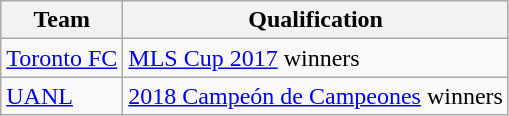<table class="wikitable">
<tr>
<th>Team</th>
<th>Qualification</th>
</tr>
<tr>
<td> <a href='#'>Toronto FC</a></td>
<td><a href='#'>MLS Cup 2017</a> winners</td>
</tr>
<tr>
<td> <a href='#'>UANL</a></td>
<td><a href='#'>2018 Campeón de Campeones</a> winners</td>
</tr>
</table>
